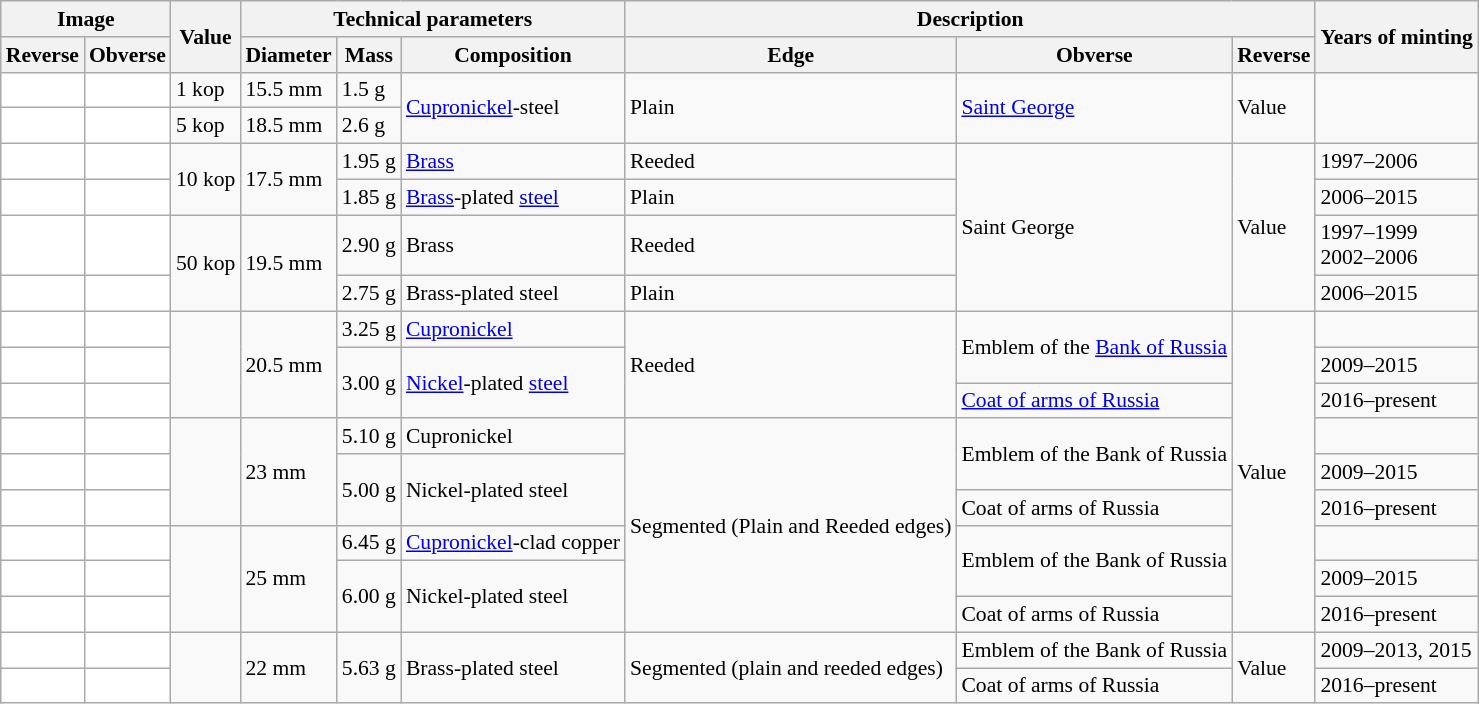<table class="wikitable" style="font-size: 90%">
<tr>
<th colspan="2">Image</th>
<th rowspan="2">Value</th>
<th colspan="3">Technical parameters</th>
<th colspan="3">Description</th>
<th rowspan="2">Years of minting</th>
</tr>
<tr>
<th>Reverse</th>
<th>Obverse</th>
<th>Diameter</th>
<th>Mass</th>
<th>Composition</th>
<th>Edge</th>
<th>Obverse</th>
<th>Reverse</th>
</tr>
<tr>
<td style="background:#fff;"></td>
<td style="background:#fff;"></td>
<td>1 kop</td>
<td>15.5 mm</td>
<td>1.5 g</td>
<td rowspan="2"><a href='#'>Cupronickel</a>-steel</td>
<td rowspan="2">Plain</td>
<td rowspan="2"><a href='#'>Saint George</a></td>
<td rowspan="2">Value</td>
<td rowspan=2></td>
</tr>
<tr>
<td style="background:#fff;"></td>
<td style="background:#fff;"></td>
<td>5 kop</td>
<td>18.5 mm</td>
<td>2.6 g</td>
</tr>
<tr>
<td style="background:#fff;"></td>
<td style="background:#fff;"></td>
<td rowspan="2">10 kop</td>
<td rowspan="2">17.5 mm</td>
<td>1.95 g</td>
<td><a href='#'>Brass</a></td>
<td>Reeded</td>
<td rowspan="4">Saint George</td>
<td rowspan="4">Value</td>
<td>1997–2006</td>
</tr>
<tr>
<td style="background:#fff;"></td>
<td style="background:#fff;"></td>
<td>1.85 g</td>
<td><a href='#'>Brass</a>-plated <a href='#'>steel</a></td>
<td>Plain</td>
<td>2006–2015</td>
</tr>
<tr>
<td style="background:#fff;"></td>
<td style="background:#fff;"></td>
<td rowspan="2">50 kop</td>
<td rowspan="2">19.5 mm</td>
<td>2.90 g</td>
<td>Brass</td>
<td>Reeded</td>
<td>1997–1999<br>2002–2006</td>
</tr>
<tr>
<td style="background:#fff;"></td>
<td style="background:#fff;"></td>
<td>2.75 g</td>
<td>Brass-plated steel</td>
<td>Plain</td>
<td>2006–2015</td>
</tr>
<tr>
<td style="background:#fff;"></td>
<td style="background:#fff;"></td>
<td rowspan="3"></td>
<td rowspan="3">20.5 mm</td>
<td>3.25 g</td>
<td><a href='#'>Cupronickel</a></td>
<td rowspan="3">Reeded</td>
<td rowspan="2">Emblem of the <a href='#'>Bank of Russia</a></td>
<td rowspan="9">Value</td>
<td></td>
</tr>
<tr>
<td style="background:#fff;"></td>
<td style="background:#fff;"></td>
<td rowspan="2">3.00 g</td>
<td rowspan="2"><a href='#'>Nickel</a>-plated <a href='#'>steel</a></td>
<td>2009–2015</td>
</tr>
<tr>
<td style="background:#fff;"></td>
<td style="background:#fff;"></td>
<td><a href='#'>Coat of arms of Russia</a></td>
<td>2016–present</td>
</tr>
<tr>
<td style="background:#fff;"></td>
<td style="background:#fff;"></td>
<td rowspan="3"></td>
<td rowspan="3">23 mm</td>
<td>5.10 g</td>
<td>Cupronickel</td>
<td rowspan="6">Segmented (Plain and Reeded edges)</td>
<td rowspan="2">Emblem of the Bank of Russia</td>
<td></td>
</tr>
<tr>
<td style="background:#fff;"></td>
<td style="background:#fff;"></td>
<td rowspan="2">5.00 g</td>
<td rowspan="2">Nickel-plated steel</td>
<td>2009–2015</td>
</tr>
<tr>
<td style="background:#fff;"></td>
<td style="background:#fff;"></td>
<td>Coat of arms of Russia</td>
<td>2016–present</td>
</tr>
<tr>
<td style="background:#fff;"></td>
<td style="background:#fff;"></td>
<td rowspan="3"></td>
<td rowspan="3">25 mm</td>
<td>6.45 g</td>
<td><a href='#'>Cupronickel</a>-clad copper</td>
<td rowspan="2">Emblem of the Bank of Russia</td>
<td></td>
</tr>
<tr>
<td style="background:#fff;"></td>
<td style="background:#fff;"></td>
<td rowspan="2">6.00 g</td>
<td rowspan="2">Nickel-plated steel</td>
<td>2009–2015</td>
</tr>
<tr>
<td style="background:#fff;"></td>
<td style="background:#fff;"></td>
<td>Coat of arms of Russia</td>
<td>2016–present</td>
</tr>
<tr>
<td style="background:#fff;"></td>
<td style="background:#fff;"></td>
<td rowspan="2"></td>
<td rowspan="2">22 mm</td>
<td rowspan="2">5.63 g</td>
<td rowspan="2">Brass-plated steel</td>
<td rowspan="2">Segmented (plain and reeded edges)</td>
<td>Emblem of the Bank of Russia</td>
<td rowspan="2">Value</td>
<td>2009–2013, 2015</td>
</tr>
<tr>
<td style="background:#fff;"></td>
<td style="background:#fff;"></td>
<td>Coat of arms of Russia</td>
<td>2016–present</td>
</tr>
</table>
